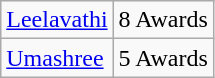<table class="wikitable sortable">
<tr>
<td><a href='#'>Leelavathi</a></td>
<td>8 Awards</td>
</tr>
<tr>
<td><a href='#'>Umashree</a></td>
<td>5 Awards</td>
</tr>
</table>
